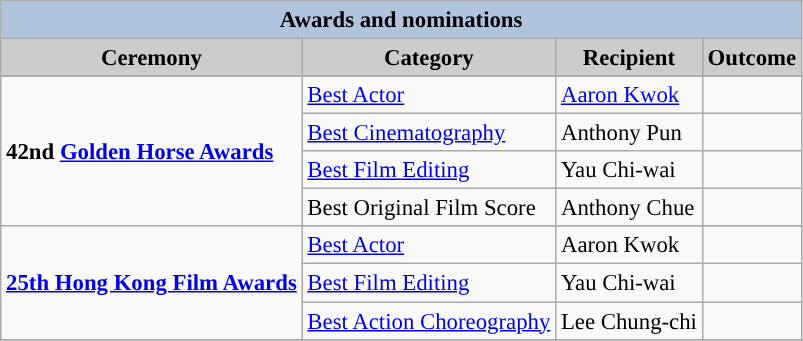<table class="wikitable" style="font-size:95%;" ;>
<tr style="background:#ccc; text-align:center;">
<th colspan="4" style="background: LightSteelBlue;">Awards and nominations</th>
</tr>
<tr style="background:#ccc; text-align:center;">
<th style="background:#ccc">Ceremony</th>
<th style="background:#ccc">Category</th>
<th style="background:#ccc">Recipient</th>
<th style="background:#ccc">Outcome</th>
</tr>
<tr>
</tr>
<tr>
<td rowspan=5><strong>42nd <a href='#'>Golden Horse Awards</a></strong></td>
</tr>
<tr>
<td><a href='#'>Best Actor</a></td>
<td><a href='#'>Aaron Kwok</a></td>
<td></td>
</tr>
<tr>
<td><a href='#'>Best Cinematography</a></td>
<td>Anthony Pun</td>
<td></td>
</tr>
<tr>
<td><a href='#'>Best Film Editing</a></td>
<td>Yau Chi-wai</td>
<td></td>
</tr>
<tr>
<td>Best Original Film Score</td>
<td>Anthony Chue</td>
<td></td>
</tr>
<tr>
<td rowspan=4><strong><a href='#'>25th Hong Kong Film Awards</a></strong></td>
</tr>
<tr>
<td><a href='#'>Best Actor</a></td>
<td>Aaron Kwok</td>
<td></td>
</tr>
<tr>
<td><a href='#'>Best Film Editing</a></td>
<td>Yau Chi-wai</td>
<td></td>
</tr>
<tr>
<td><a href='#'>Best Action Choreography</a></td>
<td>Lee Chung-chi</td>
<td></td>
</tr>
<tr>
</tr>
</table>
